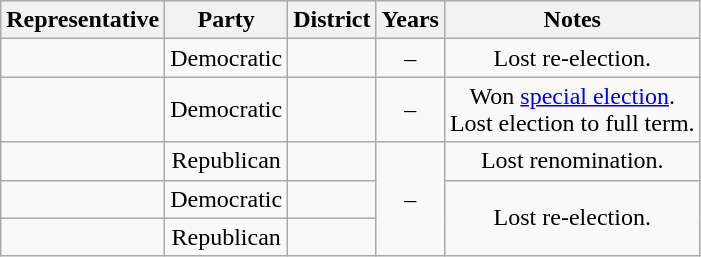<table class="wikitable sortable" style="text-align:center">
<tr valign=bottom>
<th>Representative</th>
<th>Party</th>
<th>District</th>
<th>Years</th>
<th>Notes</th>
</tr>
<tr>
<td align=left></td>
<td>Democratic</td>
<td></td>
<td nowrap> –<br></td>
<td>Lost re-election.</td>
</tr>
<tr>
<td align=left></td>
<td>Democratic</td>
<td></td>
<td nowrap> –<br></td>
<td>Won <a href='#'>special election</a>.<br>Lost election to full term.</td>
</tr>
<tr>
<td align=left></td>
<td>Republican</td>
<td></td>
<td rowspan="3" nowrap=""> –<br></td>
<td>Lost renomination.</td>
</tr>
<tr>
<td align=left></td>
<td>Democratic</td>
<td></td>
<td rowspan="2">Lost re-election.</td>
</tr>
<tr>
<td align=left></td>
<td>Republican</td>
<td></td>
</tr>
</table>
